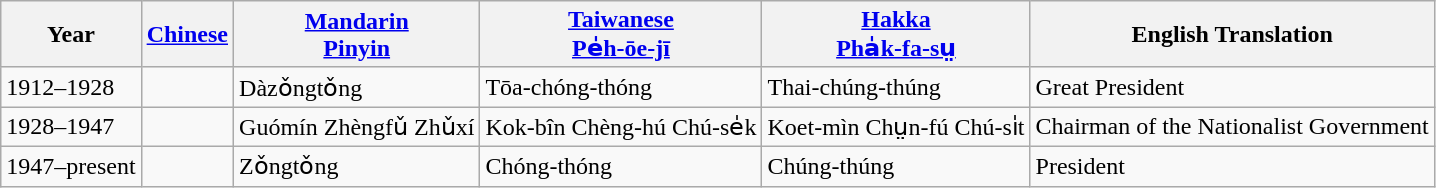<table class=wikitable>
<tr>
<th>Year</th>
<th><a href='#'>Chinese</a></th>
<th><a href='#'>Mandarin</a><br><a href='#'>Pinyin</a></th>
<th><a href='#'>Taiwanese</a><br><a href='#'>Pe̍h-ōe-jī</a></th>
<th><a href='#'>Hakka</a><br><a href='#'>Pha̍k-fa-sṳ</a></th>
<th>English Translation</th>
</tr>
<tr>
<td>1912–1928</td>
<td align=center></td>
<td>Dàzǒngtǒng</td>
<td>Tōa-chóng-thóng</td>
<td>Thai-chúng-thúng</td>
<td>Great President</td>
</tr>
<tr>
<td>1928–1947</td>
<td align=center></td>
<td>Guómín Zhèngfǔ Zhǔxí</td>
<td>Kok-bîn Chèng-hú Chú-se̍k</td>
<td>Koet-mìn Chṳn-fú Chú-si̍t</td>
<td>Chairman of the Nationalist Government</td>
</tr>
<tr>
<td>1947–present</td>
<td align=center></td>
<td>Zǒngtǒng</td>
<td>Chóng-thóng</td>
<td>Chúng-thúng</td>
<td>President</td>
</tr>
</table>
